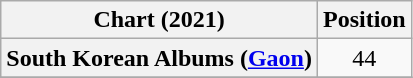<table class="wikitable plainrowheaders" style="text-align:center">
<tr>
<th scope="col">Chart (2021)</th>
<th scope="col">Position</th>
</tr>
<tr>
<th scope="row">South Korean Albums (<a href='#'>Gaon</a>)</th>
<td>44</td>
</tr>
<tr>
</tr>
</table>
